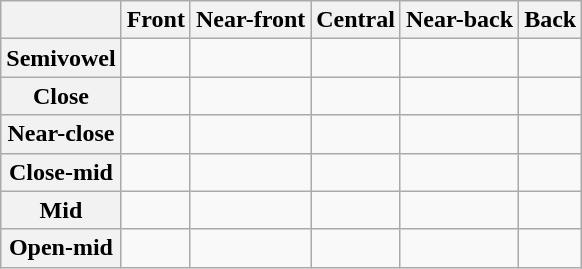<table class="wikitable" style="text-align:center">
<tr>
<th></th>
<th>Front</th>
<th>Near-front</th>
<th>Central</th>
<th>Near-back</th>
<th>Back</th>
</tr>
<tr>
<th>Semivowel</th>
<td></td>
<td></td>
<td></td>
<td></td>
<td></td>
</tr>
<tr>
<th>Close</th>
<td></td>
<td></td>
<td></td>
<td></td>
<td></td>
</tr>
<tr>
<th>Near-close</th>
<td></td>
<td></td>
<td></td>
<td></td>
<td></td>
</tr>
<tr>
<th>Close-mid</th>
<td></td>
<td></td>
<td></td>
<td></td>
<td></td>
</tr>
<tr>
<th>Mid</th>
<td></td>
<td></td>
<td></td>
<td></td>
<td></td>
</tr>
<tr>
<th>Open-mid</th>
<td></td>
<td></td>
<td></td>
<td></td>
<td></td>
</tr>
</table>
